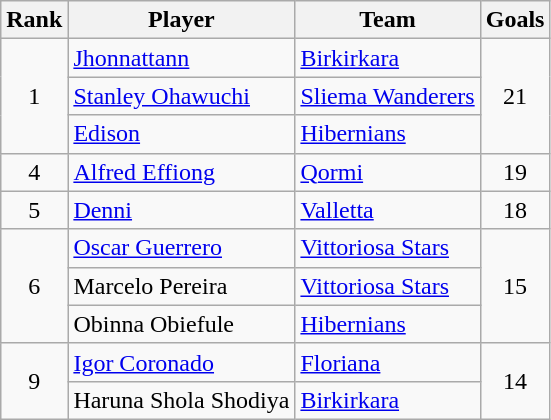<table class="wikitable" style="text-align:center;">
<tr>
<th>Rank</th>
<th>Player</th>
<th>Team</th>
<th>Goals</th>
</tr>
<tr>
<td rowspan="3">1</td>
<td align="left"> <a href='#'>Jhonnattann</a></td>
<td align="left"><a href='#'>Birkirkara</a></td>
<td rowspan="3">21</td>
</tr>
<tr>
<td align="left"> <a href='#'>Stanley Ohawuchi</a></td>
<td align="left"><a href='#'>Sliema Wanderers</a></td>
</tr>
<tr>
<td align="left"> <a href='#'>Edison</a></td>
<td align="left"><a href='#'>Hibernians</a></td>
</tr>
<tr>
<td>4</td>
<td align="left"> <a href='#'>Alfred Effiong</a></td>
<td align="left"><a href='#'>Qormi</a></td>
<td>19</td>
</tr>
<tr>
<td>5</td>
<td align="left"> <a href='#'>Denni</a></td>
<td align="left"><a href='#'>Valletta</a></td>
<td>18</td>
</tr>
<tr>
<td rowspan="3">6</td>
<td align="left"> <a href='#'>Oscar Guerrero</a></td>
<td align="left"><a href='#'>Vittoriosa Stars</a></td>
<td rowspan="3">15</td>
</tr>
<tr>
<td align="left"> Marcelo Pereira</td>
<td align="left"><a href='#'>Vittoriosa Stars</a></td>
</tr>
<tr>
<td align="left"> Obinna Obiefule</td>
<td align="left"><a href='#'>Hibernians</a></td>
</tr>
<tr>
<td rowspan="2">9</td>
<td align="left"> <a href='#'>Igor Coronado</a></td>
<td align="left"><a href='#'>Floriana</a></td>
<td rowspan="2">14</td>
</tr>
<tr>
<td align="left"> Haruna Shola Shodiya</td>
<td align="left"><a href='#'>Birkirkara</a></td>
</tr>
</table>
